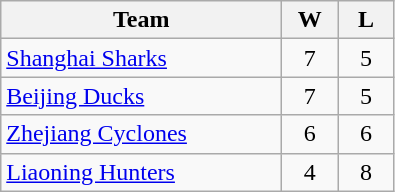<table class=wikitable style="text-align:center">
<tr>
<th width=180>Team</th>
<th width=30>W</th>
<th width=30>L</th>
</tr>
<tr style="text-align:center;">
<td style="text-align:left;"><a href='#'>Shanghai Sharks</a></td>
<td>7</td>
<td>5</td>
</tr>
<tr style="text-align:center;">
<td style="text-align:left;"><a href='#'>Beijing Ducks</a></td>
<td>7</td>
<td>5</td>
</tr>
<tr style="text-align:center;">
<td style="text-align:left;"><a href='#'>Zhejiang Cyclones</a></td>
<td>6</td>
<td>6</td>
</tr>
<tr style="text-align:center;">
<td style="text-align:left;"><a href='#'>Liaoning Hunters</a></td>
<td>4</td>
<td>8</td>
</tr>
</table>
